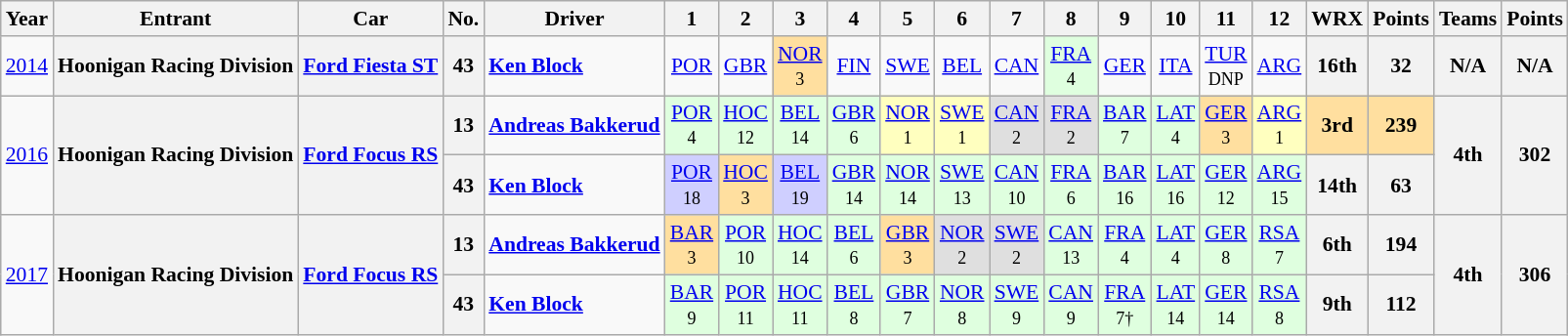<table class="wikitable" border="1" style="text-align:center; font-size:90%;">
<tr valign="top">
<th>Year</th>
<th>Entrant</th>
<th>Car</th>
<th>No.</th>
<th>Driver</th>
<th>1</th>
<th>2</th>
<th>3</th>
<th>4</th>
<th>5</th>
<th>6</th>
<th>7</th>
<th>8</th>
<th>9</th>
<th>10</th>
<th>11</th>
<th>12</th>
<th>WRX</th>
<th>Points</th>
<th>Teams</th>
<th>Points</th>
</tr>
<tr>
<td><a href='#'>2014</a></td>
<th>Hoonigan Racing Division</th>
<th><a href='#'>Ford Fiesta ST</a></th>
<th>43</th>
<td align="left"> <strong><a href='#'>Ken Block</a></strong></td>
<td><a href='#'>POR</a><br><small></small></td>
<td><a href='#'>GBR</a><br><small></small></td>
<td style="background:#FFDF9F;"><a href='#'>NOR</a><br><small>3</small></td>
<td><a href='#'>FIN</a><br><small></small></td>
<td><a href='#'>SWE</a><br><small></small></td>
<td><a href='#'>BEL</a><br><small></small></td>
<td><a href='#'>CAN</a><br><small></small></td>
<td style="background:#DFFFDF;"><a href='#'>FRA</a><br><small>4</small></td>
<td><a href='#'>GER</a><br><small></small></td>
<td><a href='#'>ITA</a><br><small></small></td>
<td><a href='#'>TUR</a><br><small>DNP</small></td>
<td><a href='#'>ARG</a><br><small></small></td>
<th>16th</th>
<th>32</th>
<th>N/A</th>
<th>N/A</th>
</tr>
<tr>
<td rowspan=2><a href='#'>2016</a></td>
<th rowspan=2>Hoonigan Racing Division</th>
<th rowspan=2><a href='#'>Ford Focus RS</a></th>
<th>13</th>
<td align="left"> <strong><a href='#'>Andreas Bakkerud</a></strong></td>
<td style="background:#DFFFDF;"><a href='#'>POR</a><br><small>4</small></td>
<td style="background:#DFFFDF;"><a href='#'>HOC</a><br><small>12</small></td>
<td style="background:#DFFFDF;"><a href='#'>BEL</a><br><small>14</small></td>
<td style="background:#DFFFDF;"><a href='#'>GBR</a><br><small>6</small></td>
<td style="background:#FFFFBF;"><a href='#'>NOR</a><br><small>1</small></td>
<td style="background:#FFFFBF;"><a href='#'>SWE</a><br><small>1</small></td>
<td style="background:#DFDFDF;"><a href='#'>CAN</a><br><small>2</small></td>
<td style="background:#DFDFDF;"><a href='#'>FRA</a><br><small>2</small></td>
<td style="background:#DFFFDF;"><a href='#'>BAR</a><br><small>7</small></td>
<td style="background:#DFFFDF;"><a href='#'>LAT</a><br><small>4</small></td>
<td style="background:#FFDF9F;"><a href='#'>GER</a><br><small>3</small></td>
<td style="background:#FFFFBF;"><a href='#'>ARG</a><br><small>1</small></td>
<th style="background:#FFDF9F;">3rd</th>
<th style="background:#FFDF9F;">239</th>
<th rowspan=2>4th</th>
<th rowspan=2>302</th>
</tr>
<tr>
<th>43</th>
<td align="left"> <strong><a href='#'>Ken Block</a></strong></td>
<td style="background:#CFCFFF;"><a href='#'>POR</a><br><small>18</small></td>
<td style="background:#FFDF9F;"><a href='#'>HOC</a><br><small>3</small></td>
<td style="background:#CFCFFF;"><a href='#'>BEL</a><br><small>19</small></td>
<td style="background:#DFFFDF;"><a href='#'>GBR</a><br><small>14</small></td>
<td style="background:#DFFFDF;"><a href='#'>NOR</a><br><small>14</small></td>
<td style="background:#DFFFDF;"><a href='#'>SWE</a><br><small>13</small></td>
<td style="background:#DFFFDF;"><a href='#'>CAN</a><br><small>10</small></td>
<td style="background:#DFFFDF;"><a href='#'>FRA</a><br><small>6</small></td>
<td style="background:#DFFFDF;"><a href='#'>BAR</a><br><small>16</small></td>
<td style="background:#DFFFDF;"><a href='#'>LAT</a><br><small>16</small></td>
<td style="background:#DFFFDF;"><a href='#'>GER</a><br><small>12</small></td>
<td style="background:#DFFFDF;"><a href='#'>ARG</a><br><small>15</small></td>
<th>14th</th>
<th>63</th>
</tr>
<tr>
<td rowspan=2><a href='#'>2017</a></td>
<th rowspan=2>Hoonigan Racing Division</th>
<th rowspan=2><a href='#'>Ford Focus RS</a></th>
<th>13</th>
<td align="left"> <strong><a href='#'>Andreas Bakkerud</a></strong></td>
<td style="background:#FFDF9F;"><a href='#'>BAR</a><br><small>3</small></td>
<td style="background:#DFFFDF;"><a href='#'>POR</a><br><small>10</small></td>
<td style="background:#DFFFDF;"><a href='#'>HOC</a><br><small>14</small></td>
<td style="background:#DFFFDF;"><a href='#'>BEL</a><br><small>6</small></td>
<td style="background:#FFDF9F;"><a href='#'>GBR</a><br><small>3</small></td>
<td style="background:#DFDFDF;"><a href='#'>NOR</a><br><small>2</small></td>
<td style="background:#DFDFDF;"><a href='#'>SWE</a><br><small>2</small></td>
<td style="background:#DFFFDF;"><a href='#'>CAN</a><br><small>13</small></td>
<td style="background:#DFFFDF;"><a href='#'>FRA</a><br><small>4</small></td>
<td style="background:#DFFFDF;"><a href='#'>LAT</a><br><small>4</small></td>
<td style="background:#DFFFDF;"><a href='#'>GER</a><br><small>8</small></td>
<td style="background:#DFFFDF;"><a href='#'>RSA</a><br><small>7</small></td>
<th>6th</th>
<th>194</th>
<th rowspan=2>4th</th>
<th rowspan=2>306</th>
</tr>
<tr>
<th>43</th>
<td align="left"> <strong><a href='#'>Ken Block</a></strong></td>
<td style="background:#DFFFDF;"><a href='#'>BAR</a><br><small>9</small></td>
<td style="background:#DFFFDF;"><a href='#'>POR</a><br><small>11</small></td>
<td style="background:#DFFFDF;"><a href='#'>HOC</a><br><small>11</small></td>
<td style="background:#DFFFDF;"><a href='#'>BEL</a><br><small>8</small></td>
<td style="background:#DFFFDF;"><a href='#'>GBR</a><br><small>7</small></td>
<td style="background:#DFFFDF;"><a href='#'>NOR</a><br><small>8</small></td>
<td style="background:#DFFFDF;"><a href='#'>SWE</a><br><small>9</small></td>
<td style="background:#DFFFDF;"><a href='#'>CAN</a><br><small>9</small></td>
<td style="background:#DFFFDF;"><a href='#'>FRA</a><br><small>7†</small></td>
<td style="background:#DFFFDF;"><a href='#'>LAT</a><br><small>14</small></td>
<td style="background:#DFFFDF;"><a href='#'>GER</a><br><small>14</small></td>
<td style="background:#DFFFDF;"><a href='#'>RSA</a><br><small>8</small></td>
<th>9th</th>
<th>112</th>
</tr>
</table>
